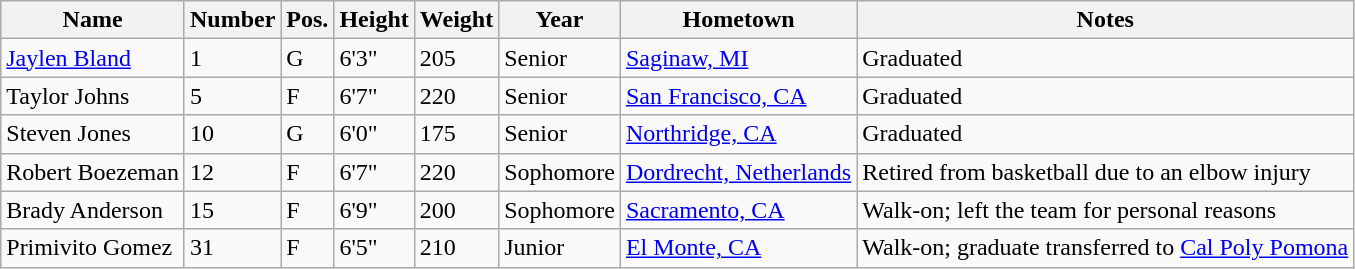<table class="wikitable sortable" border="1">
<tr>
<th>Name</th>
<th>Number</th>
<th>Pos.</th>
<th>Height</th>
<th>Weight</th>
<th>Year</th>
<th>Hometown</th>
<th class="unsortable">Notes</th>
</tr>
<tr>
<td><a href='#'>Jaylen Bland</a></td>
<td>1</td>
<td>G</td>
<td>6'3"</td>
<td>205</td>
<td>Senior</td>
<td><a href='#'>Saginaw, MI</a></td>
<td>Graduated</td>
</tr>
<tr>
<td>Taylor Johns</td>
<td>5</td>
<td>F</td>
<td>6'7"</td>
<td>220</td>
<td>Senior</td>
<td><a href='#'>San Francisco, CA</a></td>
<td>Graduated</td>
</tr>
<tr>
<td>Steven Jones</td>
<td>10</td>
<td>G</td>
<td>6'0"</td>
<td>175</td>
<td>Senior</td>
<td><a href='#'>Northridge, CA</a></td>
<td>Graduated</td>
</tr>
<tr>
<td>Robert Boezeman</td>
<td>12</td>
<td>F</td>
<td>6'7"</td>
<td>220</td>
<td>Sophomore</td>
<td><a href='#'>Dordrecht, Netherlands</a></td>
<td>Retired from basketball due to an elbow injury</td>
</tr>
<tr>
<td>Brady Anderson</td>
<td>15</td>
<td>F</td>
<td>6'9"</td>
<td>200</td>
<td>Sophomore</td>
<td><a href='#'>Sacramento, CA</a></td>
<td>Walk-on; left the team for personal reasons</td>
</tr>
<tr>
<td>Primivito Gomez</td>
<td>31</td>
<td>F</td>
<td>6'5"</td>
<td>210</td>
<td>Junior</td>
<td><a href='#'>El Monte, CA</a></td>
<td>Walk-on; graduate transferred to <a href='#'>Cal Poly Pomona</a></td>
</tr>
</table>
